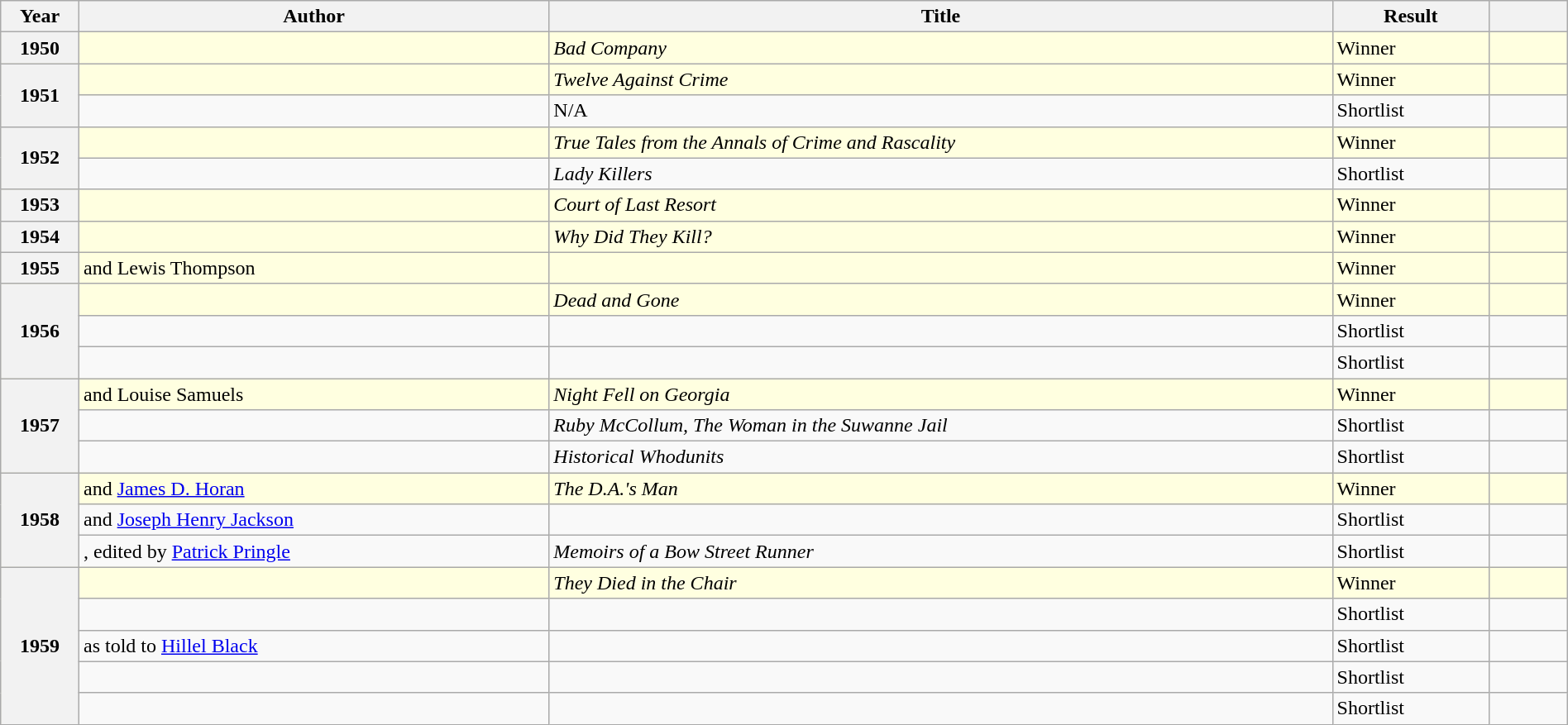<table class="wikitable sortable mw-collapsible" style="width:100%">
<tr>
<th scope="col" width="5%">Year</th>
<th scope="col" width="30%">Author</th>
<th scope="col" width="50%">Title</th>
<th scope="col" width="10%">Result</th>
<th scope="col" width="50%"></th>
</tr>
<tr style="background:lightyellow;">
<th rowspan="1">1950</th>
<td></td>
<td><em>Bad Company</em></td>
<td>Winner</td>
<td></td>
</tr>
<tr style="background:lightyellow;">
<th rowspan="2">1951</th>
<td></td>
<td><em>Twelve Against Crime</em></td>
<td>Winner</td>
<td></td>
</tr>
<tr>
<td></td>
<td>N/A</td>
<td>Shortlist</td>
<td></td>
</tr>
<tr style="background:lightyellow;">
<th rowspan="2">1952</th>
<td></td>
<td><em>True Tales from the Annals of Crime and Rascality</em></td>
<td>Winner</td>
<td></td>
</tr>
<tr>
<td></td>
<td><em>Lady Killers</em></td>
<td>Shortlist</td>
<td></td>
</tr>
<tr style="background:lightyellow;">
<th rowspan="1">1953</th>
<td></td>
<td><em>Court of Last Resort</em></td>
<td>Winner</td>
<td></td>
</tr>
<tr style="background:lightyellow;">
<th rowspan="1">1954</th>
<td></td>
<td><em>Why Did They Kill?</em></td>
<td>Winner</td>
<td></td>
</tr>
<tr style="background:lightyellow;">
<th rowspan="1">1955</th>
<td> and Lewis Thompson</td>
<td></td>
<td>Winner</td>
<td></td>
</tr>
<tr style="background:lightyellow;">
<th rowspan="3">1956</th>
<td></td>
<td><em>Dead and Gone</em></td>
<td>Winner</td>
<td></td>
</tr>
<tr>
<td></td>
<td></td>
<td>Shortlist</td>
<td></td>
</tr>
<tr>
<td></td>
<td></td>
<td>Shortlist</td>
<td></td>
</tr>
<tr style="background:lightyellow;">
<th rowspan="3">1957</th>
<td> and Louise Samuels</td>
<td><em>Night Fell on Georgia</em></td>
<td>Winner</td>
<td></td>
</tr>
<tr>
<td></td>
<td><em>Ruby McCollum, The Woman in the Suwanne Jail</em></td>
<td>Shortlist</td>
<td></td>
</tr>
<tr>
<td></td>
<td><em>Historical Whodunits</em></td>
<td>Shortlist</td>
<td></td>
</tr>
<tr style="background:lightyellow;">
<th rowspan="3">1958</th>
<td> and <a href='#'>James D. Horan</a></td>
<td><em>The D.A.'s Man</em></td>
<td>Winner</td>
<td></td>
</tr>
<tr>
<td> and <a href='#'>Joseph Henry Jackson</a></td>
<td></td>
<td>Shortlist</td>
<td></td>
</tr>
<tr>
<td>, edited by <a href='#'>Patrick Pringle</a></td>
<td><em>Memoirs of a Bow Street Runner</em></td>
<td>Shortlist</td>
<td></td>
</tr>
<tr style="background:lightyellow;">
<th rowspan="5">1959</th>
<td></td>
<td><em>They Died in the Chair</em></td>
<td>Winner</td>
<td></td>
</tr>
<tr>
<td></td>
<td></td>
<td>Shortlist</td>
<td></td>
</tr>
<tr>
<td> as told to <a href='#'>Hillel Black</a></td>
<td></td>
<td>Shortlist</td>
<td></td>
</tr>
<tr>
<td></td>
<td></td>
<td>Shortlist</td>
<td></td>
</tr>
<tr>
<td></td>
<td></td>
<td>Shortlist</td>
<td></td>
</tr>
</table>
